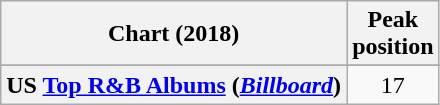<table class="wikitable plainrowheaders" style="text-align:center">
<tr>
<th scope="col">Chart (2018)</th>
<th scope="col">Peak<br>position</th>
</tr>
<tr>
</tr>
<tr>
</tr>
<tr>
<th scope="row">US <a href='#'>Top R&B Albums</a> (<em><a href='#'>Billboard</a></em>)</th>
<td style="text-align:center;">17</td>
</tr>
</table>
